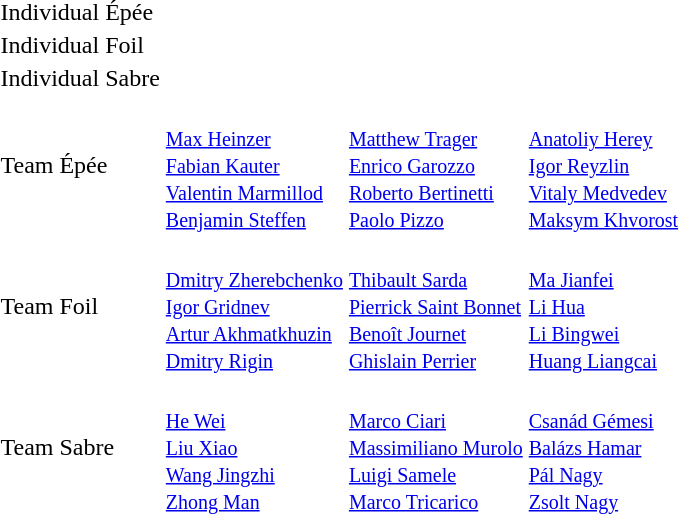<table>
<tr>
<td rowspan=2>Individual Épée</td>
<td rowspan=2></td>
<td rowspan=2></td>
<td></td>
</tr>
<tr>
<td></td>
</tr>
<tr>
<td rowspan=2>Individual Foil</td>
<td rowspan=2></td>
<td rowspan=2></td>
<td></td>
</tr>
<tr>
<td></td>
</tr>
<tr>
<td rowspan=2>Individual Sabre</td>
<td rowspan=2></td>
<td rowspan=2></td>
<td></td>
</tr>
<tr>
<td></td>
</tr>
<tr>
<td>Team Épée</td>
<td><br><small><a href='#'>Max Heinzer</a><br><a href='#'>Fabian Kauter</a><br><a href='#'>Valentin Marmillod</a><br><a href='#'>Benjamin Steffen</a></small></td>
<td><br><small><a href='#'>Matthew Trager</a> <br><a href='#'>Enrico Garozzo</a><br><a href='#'>Roberto Bertinetti</a> <br><a href='#'>Paolo Pizzo</a></small></td>
<td> <br><small><a href='#'>Anatoliy Herey</a> <br><a href='#'>Igor Reyzlin</a> <br><a href='#'>Vitaly Medvedev</a><br><a href='#'>Maksym Khvorost</a></small></td>
</tr>
<tr>
<td>Team Foil</td>
<td><br><small><a href='#'>Dmitry Zherebchenko</a><br><a href='#'>Igor Gridnev</a><br><a href='#'>Artur Akhmatkhuzin</a><br><a href='#'>Dmitry Rigin</a></small></td>
<td><br><small><a href='#'>Thibault Sarda</a> <br><a href='#'>Pierrick Saint Bonnet</a><br><a href='#'>Benoît Journet</a> <br><a href='#'>Ghislain Perrier</a></small></td>
<td><br><small><a href='#'>Ma Jianfei</a><br><a href='#'>Li Hua</a><br><a href='#'>Li Bingwei</a><br><a href='#'>Huang Liangcai</a></small></td>
</tr>
<tr>
<td>Team Sabre</td>
<td><br><small><a href='#'>He Wei</a><br><a href='#'>Liu Xiao</a><br><a href='#'>Wang Jingzhi</a><br><a href='#'>Zhong Man</a></small></td>
<td><br><small><a href='#'>Marco Ciari</a> <br><a href='#'>Massimiliano Murolo</a><br><a href='#'>Luigi Samele</a> <br><a href='#'>Marco Tricarico</a></small></td>
<td> <br><small><a href='#'>Csanád Gémesi</a> <br><a href='#'>Balázs Hamar</a> <br><a href='#'>Pál Nagy</a><br><a href='#'>Zsolt Nagy</a></small></td>
</tr>
</table>
